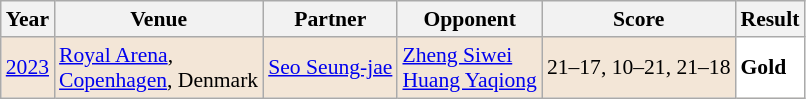<table class="sortable wikitable" style="font-size: 90%">
<tr>
<th>Year</th>
<th>Venue</th>
<th>Partner</th>
<th>Opponent</th>
<th>Score</th>
<th>Result</th>
</tr>
<tr style="background:#F3E6D7">
<td align="center"><a href='#'>2023</a></td>
<td align="left"><a href='#'>Royal Arena</a>,<br><a href='#'>Copenhagen</a>, Denmark</td>
<td align="left"> <a href='#'>Seo Seung-jae</a></td>
<td align="left"> <a href='#'>Zheng Siwei</a><br> <a href='#'>Huang Yaqiong</a></td>
<td align="left">21–17, 10–21, 21–18</td>
<td style="text-align:left; background:white"> <strong>Gold</strong></td>
</tr>
</table>
